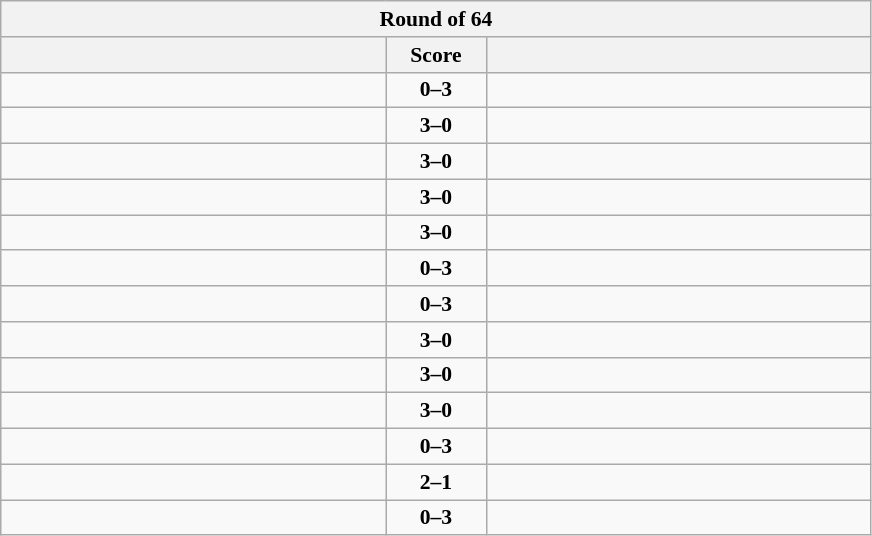<table class="wikitable" style="text-align: center; font-size:90% ">
<tr>
<th colspan=3>Round of 64</th>
</tr>
<tr>
<th align="right" width="250"></th>
<th width="60">Score</th>
<th align="left" width="250"></th>
</tr>
<tr>
<td align=left></td>
<td align=center><strong>0–3</strong></td>
<td align=left><strong></strong></td>
</tr>
<tr>
<td align=left><strong></strong></td>
<td align=center><strong>3–0</strong></td>
<td align=left></td>
</tr>
<tr>
<td align=left><strong></strong></td>
<td align=center><strong>3–0</strong></td>
<td align=left></td>
</tr>
<tr>
<td align=left><strong></strong></td>
<td align=center><strong>3–0</strong></td>
<td align=left></td>
</tr>
<tr>
<td align=left><strong></strong></td>
<td align=center><strong>3–0</strong></td>
<td align=left></td>
</tr>
<tr>
<td align=left></td>
<td align=center><strong>0–3</strong></td>
<td align=left><strong></strong></td>
</tr>
<tr>
<td align=left></td>
<td align=center><strong>0–3</strong></td>
<td align=left><strong></strong></td>
</tr>
<tr>
<td align=left><strong></strong></td>
<td align=center><strong>3–0</strong></td>
<td align=left></td>
</tr>
<tr>
<td align=left><strong></strong></td>
<td align=center><strong>3–0</strong></td>
<td align=left></td>
</tr>
<tr>
<td align=left><strong></strong></td>
<td align=center><strong>3–0</strong></td>
<td align=left></td>
</tr>
<tr>
<td align=left></td>
<td align=center><strong>0–3</strong></td>
<td align=left><strong></strong></td>
</tr>
<tr>
<td align=left><strong></strong></td>
<td align=center><strong>2–1</strong></td>
<td align=left></td>
</tr>
<tr>
<td align=left></td>
<td align=center><strong>0–3</strong></td>
<td align=left><strong></strong></td>
</tr>
</table>
